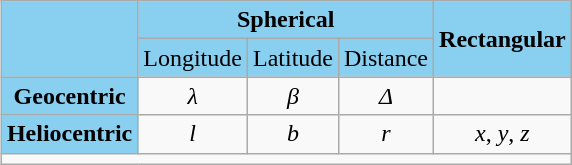<table class="wikitable" style="float:right; margin:0em 1em .5em 0em;">
<tr>
<td rowspan="2" bgcolor="#89CFF0"></td>
<td colspan="3" align="center" bgcolor="#89CFF0"><strong>Spherical</strong></td>
<td rowspan="2" align="center" bgcolor="#89CFF0"><strong>Rectangular</strong></td>
</tr>
<tr bgcolor="#89CFF0" align="center">
<td>Longitude</td>
<td>Latitude</td>
<td>Distance</td>
</tr>
<tr align="center">
<td bgcolor="#89CFF0"><strong>Geocentric</strong></td>
<td><em>λ</em></td>
<td><em>β</em></td>
<td><em>Δ</em></td>
<td></td>
</tr>
<tr align="center">
<td bgcolor="#89CFF0"><strong>Heliocentric</strong></td>
<td><em>l</em></td>
<td><em>b</em></td>
<td><em>r</em></td>
<td><em>x</em>, <em>y</em>, <em>z</em></td>
</tr>
<tr>
<td colspan="5"></td>
</tr>
</table>
